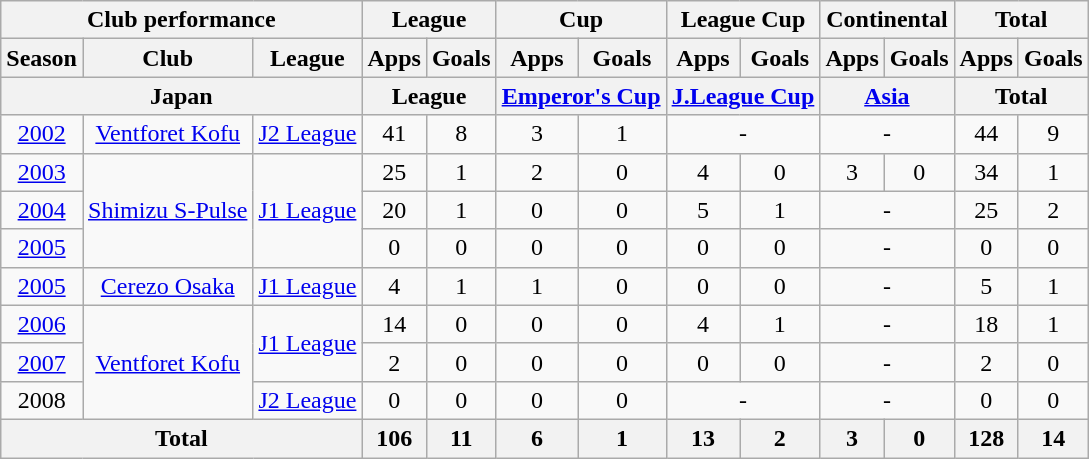<table class="wikitable" style="text-align:center;">
<tr>
<th colspan=3>Club performance</th>
<th colspan=2>League</th>
<th colspan=2>Cup</th>
<th colspan=2>League Cup</th>
<th colspan=2>Continental</th>
<th colspan=2>Total</th>
</tr>
<tr>
<th>Season</th>
<th>Club</th>
<th>League</th>
<th>Apps</th>
<th>Goals</th>
<th>Apps</th>
<th>Goals</th>
<th>Apps</th>
<th>Goals</th>
<th>Apps</th>
<th>Goals</th>
<th>Apps</th>
<th>Goals</th>
</tr>
<tr>
<th colspan=3>Japan</th>
<th colspan=2>League</th>
<th colspan=2><a href='#'>Emperor's Cup</a></th>
<th colspan=2><a href='#'>J.League Cup</a></th>
<th colspan=2><a href='#'>Asia</a></th>
<th colspan=2>Total</th>
</tr>
<tr>
<td><a href='#'>2002</a></td>
<td><a href='#'>Ventforet Kofu</a></td>
<td><a href='#'>J2 League</a></td>
<td>41</td>
<td>8</td>
<td>3</td>
<td>1</td>
<td colspan="2">-</td>
<td colspan="2">-</td>
<td>44</td>
<td>9</td>
</tr>
<tr>
<td><a href='#'>2003</a></td>
<td rowspan="3"><a href='#'>Shimizu S-Pulse</a></td>
<td rowspan="3"><a href='#'>J1 League</a></td>
<td>25</td>
<td>1</td>
<td>2</td>
<td>0</td>
<td>4</td>
<td>0</td>
<td>3</td>
<td>0</td>
<td>34</td>
<td>1</td>
</tr>
<tr>
<td><a href='#'>2004</a></td>
<td>20</td>
<td>1</td>
<td>0</td>
<td>0</td>
<td>5</td>
<td>1</td>
<td colspan="2">-</td>
<td>25</td>
<td>2</td>
</tr>
<tr>
<td><a href='#'>2005</a></td>
<td>0</td>
<td>0</td>
<td>0</td>
<td>0</td>
<td>0</td>
<td>0</td>
<td colspan="2">-</td>
<td>0</td>
<td>0</td>
</tr>
<tr>
<td><a href='#'>2005</a></td>
<td><a href='#'>Cerezo Osaka</a></td>
<td><a href='#'>J1 League</a></td>
<td>4</td>
<td>1</td>
<td>1</td>
<td>0</td>
<td>0</td>
<td>0</td>
<td colspan="2">-</td>
<td>5</td>
<td>1</td>
</tr>
<tr>
<td><a href='#'>2006</a></td>
<td rowspan="3"><a href='#'>Ventforet Kofu</a></td>
<td rowspan="2"><a href='#'>J1 League</a></td>
<td>14</td>
<td>0</td>
<td>0</td>
<td>0</td>
<td>4</td>
<td>1</td>
<td colspan="2">-</td>
<td>18</td>
<td>1</td>
</tr>
<tr>
<td><a href='#'>2007</a></td>
<td>2</td>
<td>0</td>
<td>0</td>
<td>0</td>
<td>0</td>
<td>0</td>
<td colspan="2">-</td>
<td>2</td>
<td>0</td>
</tr>
<tr>
<td>2008</td>
<td><a href='#'>J2 League</a></td>
<td>0</td>
<td>0</td>
<td>0</td>
<td>0</td>
<td colspan="2">-</td>
<td colspan="2">-</td>
<td>0</td>
<td>0</td>
</tr>
<tr>
<th colspan=3>Total</th>
<th>106</th>
<th>11</th>
<th>6</th>
<th>1</th>
<th>13</th>
<th>2</th>
<th>3</th>
<th>0</th>
<th>128</th>
<th>14</th>
</tr>
</table>
